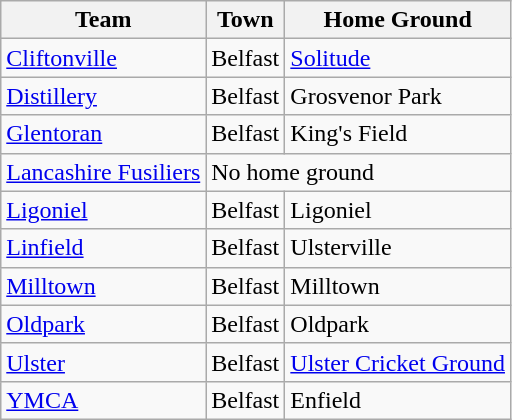<table class="wikitable sortable">
<tr>
<th>Team</th>
<th>Town</th>
<th>Home Ground</th>
</tr>
<tr>
<td><a href='#'>Cliftonville</a></td>
<td>Belfast</td>
<td><a href='#'>Solitude</a></td>
</tr>
<tr>
<td><a href='#'>Distillery</a></td>
<td>Belfast</td>
<td>Grosvenor Park</td>
</tr>
<tr>
<td><a href='#'>Glentoran</a></td>
<td>Belfast</td>
<td>King's Field</td>
</tr>
<tr>
<td><a href='#'>Lancashire Fusiliers</a></td>
<td colspan=2>No home ground</td>
</tr>
<tr>
<td><a href='#'>Ligoniel</a></td>
<td>Belfast</td>
<td>Ligoniel</td>
</tr>
<tr>
<td><a href='#'>Linfield</a></td>
<td>Belfast</td>
<td>Ulsterville</td>
</tr>
<tr>
<td><a href='#'>Milltown</a></td>
<td>Belfast</td>
<td>Milltown</td>
</tr>
<tr>
<td><a href='#'>Oldpark</a></td>
<td>Belfast</td>
<td>Oldpark</td>
</tr>
<tr>
<td><a href='#'>Ulster</a></td>
<td>Belfast</td>
<td><a href='#'>Ulster Cricket Ground</a></td>
</tr>
<tr>
<td><a href='#'>YMCA</a></td>
<td>Belfast</td>
<td>Enfield</td>
</tr>
</table>
